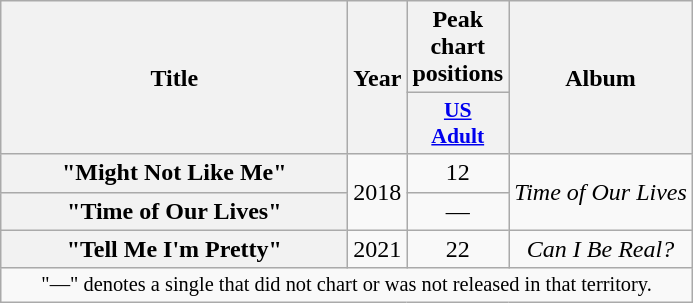<table class="wikitable plainrowheaders" style="text-align:center;">
<tr>
<th scope="col" rowspan="2" style="width:14em;">Title</th>
<th scope="col" rowspan="2">Year</th>
<th scope="col">Peak chart positions</th>
<th scope="col" rowspan="2">Album</th>
</tr>
<tr>
<th scope="col" style="width:3em;font-size:90%;"><a href='#'>US<br>Adult</a><br></th>
</tr>
<tr>
<th scope="row">"Might Not Like Me"</th>
<td rowspan="2">2018</td>
<td>12</td>
<td rowspan="2"><em>Time of Our Lives</em></td>
</tr>
<tr>
<th scope="row">"Time of Our Lives"</th>
<td>—</td>
</tr>
<tr>
<th scope="row">"Tell Me I'm Pretty"</th>
<td>2021</td>
<td>22</td>
<td><em>Can I Be Real?</em></td>
</tr>
<tr>
<td colspan="4" style="font-size:85%">"—" denotes a single that did not chart or was not released in that territory.</td>
</tr>
</table>
